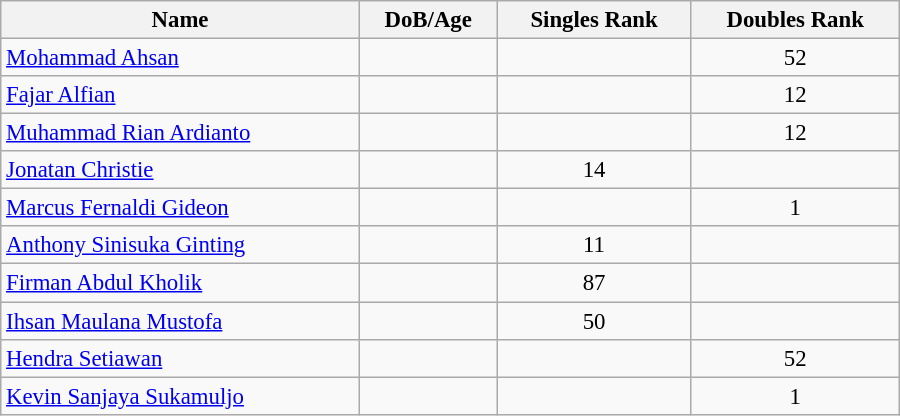<table class="wikitable"  style="width:600px; font-size:95%;">
<tr>
<th align="left">Name</th>
<th align="left">DoB/Age</th>
<th align="left">Singles Rank</th>
<th align="left">Doubles Rank</th>
</tr>
<tr>
<td><a href='#'>Mohammad Ahsan</a></td>
<td></td>
<td align="center"></td>
<td align="center">52</td>
</tr>
<tr>
<td><a href='#'>Fajar Alfian</a></td>
<td></td>
<td align="center"></td>
<td align="center">12</td>
</tr>
<tr>
<td><a href='#'>Muhammad Rian Ardianto</a></td>
<td></td>
<td align="center"></td>
<td align="center">12</td>
</tr>
<tr>
<td><a href='#'>Jonatan Christie</a></td>
<td></td>
<td align="center">14</td>
<td align="center"></td>
</tr>
<tr>
<td><a href='#'>Marcus Fernaldi Gideon</a></td>
<td></td>
<td align="center"></td>
<td align="center">1</td>
</tr>
<tr>
<td><a href='#'>Anthony Sinisuka Ginting</a></td>
<td></td>
<td align="center">11</td>
<td align="center"></td>
</tr>
<tr>
<td><a href='#'>Firman Abdul Kholik</a></td>
<td></td>
<td align="center">87</td>
<td align="center"></td>
</tr>
<tr>
<td><a href='#'>Ihsan Maulana Mustofa</a></td>
<td></td>
<td align="center">50</td>
<td align="center"></td>
</tr>
<tr>
<td><a href='#'>Hendra Setiawan</a></td>
<td></td>
<td align="center"></td>
<td align="center">52</td>
</tr>
<tr>
<td><a href='#'>Kevin Sanjaya Sukamuljo</a></td>
<td></td>
<td align="center"></td>
<td align="center">1</td>
</tr>
</table>
